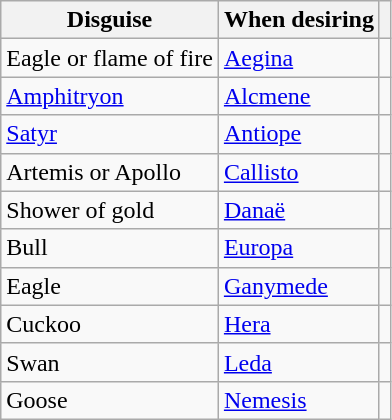<table class="wikitable sortable mw-collapsible">
<tr>
<th>Disguise</th>
<th>When desiring</th>
<th class="unsortable"></th>
</tr>
<tr>
<td>Eagle or flame of fire</td>
<td><a href='#'>Aegina</a></td>
<td></td>
</tr>
<tr>
<td><a href='#'>Amphitryon</a></td>
<td><a href='#'>Alcmene</a></td>
<td></td>
</tr>
<tr>
<td><a href='#'>Satyr</a></td>
<td><a href='#'>Antiope</a></td>
<td></td>
</tr>
<tr>
<td>Artemis or Apollo</td>
<td><a href='#'>Callisto</a></td>
<td></td>
</tr>
<tr>
<td>Shower of gold</td>
<td><a href='#'>Danaë</a></td>
<td></td>
</tr>
<tr>
<td>Bull</td>
<td><a href='#'>Europa</a></td>
<td></td>
</tr>
<tr>
<td>Eagle</td>
<td><a href='#'>Ganymede</a></td>
<td></td>
</tr>
<tr>
<td>Cuckoo</td>
<td><a href='#'>Hera</a></td>
<td></td>
</tr>
<tr>
<td>Swan</td>
<td><a href='#'>Leda</a></td>
<td></td>
</tr>
<tr>
<td>Goose</td>
<td><a href='#'>Nemesis</a></td>
<td></td>
</tr>
</table>
